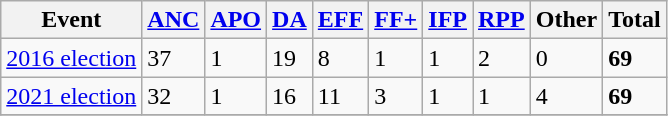<table class="wikitable">
<tr>
<th>Event</th>
<th><a href='#'>ANC</a></th>
<th><a href='#'>APO</a></th>
<th><a href='#'>DA</a></th>
<th><a href='#'>EFF</a></th>
<th><a href='#'>FF+</a></th>
<th><a href='#'>IFP</a></th>
<th><a href='#'>RPP</a></th>
<th>Other</th>
<th>Total</th>
</tr>
<tr>
<td><a href='#'>2016 election</a></td>
<td>37</td>
<td>1</td>
<td>19</td>
<td>8</td>
<td>1</td>
<td>1</td>
<td>2</td>
<td>0</td>
<td><strong>69</strong></td>
</tr>
<tr>
<td><a href='#'>2021 election</a></td>
<td>32</td>
<td>1</td>
<td>16</td>
<td>11</td>
<td>3</td>
<td>1</td>
<td>1</td>
<td>4</td>
<td><strong>69</strong></td>
</tr>
<tr>
</tr>
</table>
